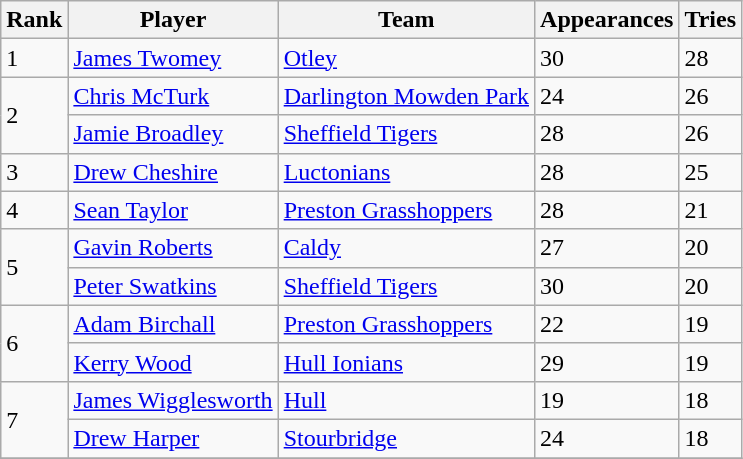<table class="wikitable">
<tr>
<th>Rank</th>
<th>Player</th>
<th>Team</th>
<th>Appearances</th>
<th>Tries</th>
</tr>
<tr>
<td>1</td>
<td> <a href='#'>James Twomey</a></td>
<td><a href='#'>Otley</a></td>
<td>30</td>
<td>28</td>
</tr>
<tr>
<td rowspan=2>2</td>
<td> <a href='#'>Chris McTurk</a></td>
<td><a href='#'>Darlington Mowden Park</a></td>
<td>24</td>
<td>26</td>
</tr>
<tr>
<td> <a href='#'>Jamie Broadley</a></td>
<td><a href='#'>Sheffield Tigers</a></td>
<td>28</td>
<td>26</td>
</tr>
<tr>
<td>3</td>
<td> <a href='#'>Drew Cheshire</a></td>
<td><a href='#'>Luctonians</a></td>
<td>28</td>
<td>25</td>
</tr>
<tr>
<td>4</td>
<td> <a href='#'>Sean Taylor</a></td>
<td><a href='#'>Preston Grasshoppers</a></td>
<td>28</td>
<td>21</td>
</tr>
<tr>
<td rowspan=2>5</td>
<td> <a href='#'>Gavin Roberts</a></td>
<td><a href='#'>Caldy</a></td>
<td>27</td>
<td>20</td>
</tr>
<tr>
<td> <a href='#'>Peter Swatkins</a></td>
<td><a href='#'>Sheffield Tigers</a></td>
<td>30</td>
<td>20</td>
</tr>
<tr>
<td rowspan=2>6</td>
<td> <a href='#'>Adam Birchall</a></td>
<td><a href='#'>Preston Grasshoppers</a></td>
<td>22</td>
<td>19</td>
</tr>
<tr>
<td> <a href='#'>Kerry Wood</a></td>
<td><a href='#'>Hull Ionians</a></td>
<td>29</td>
<td>19</td>
</tr>
<tr>
<td rowspan=2>7</td>
<td> <a href='#'>James Wigglesworth</a></td>
<td><a href='#'>Hull</a></td>
<td>19</td>
<td>18</td>
</tr>
<tr>
<td> <a href='#'>Drew Harper</a></td>
<td><a href='#'>Stourbridge</a></td>
<td>24</td>
<td>18</td>
</tr>
<tr>
</tr>
</table>
